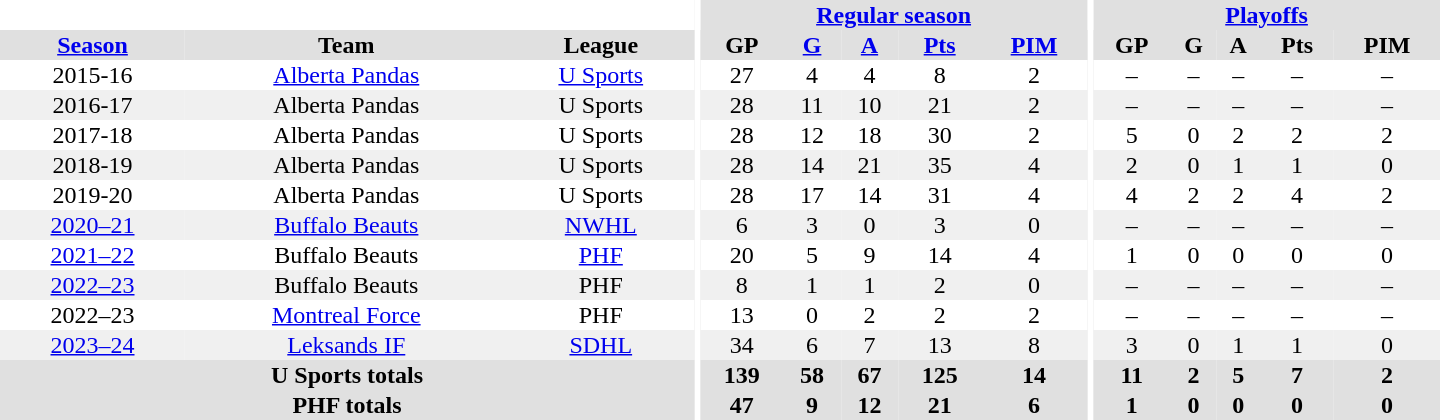<table border="0" cellpadding="1" cellspacing="0" style="text-align:center; width:60em">
<tr bgcolor="#e0e0e0">
<th colspan="3" bgcolor="#ffffff"></th>
<th rowspan="99" bgcolor="#ffffff"></th>
<th colspan="5"><a href='#'>Regular season</a></th>
<th rowspan="99" bgcolor="#ffffff"></th>
<th colspan="5"><a href='#'>Playoffs</a></th>
</tr>
<tr bgcolor="#e0e0e0">
<th><a href='#'>Season</a></th>
<th>Team</th>
<th>League</th>
<th>GP</th>
<th><a href='#'>G</a></th>
<th><a href='#'>A</a></th>
<th><a href='#'>Pts</a></th>
<th><a href='#'>PIM</a></th>
<th>GP</th>
<th>G</th>
<th>A</th>
<th>Pts</th>
<th>PIM</th>
</tr>
<tr>
<td>2015-16</td>
<td><a href='#'>Alberta Pandas</a></td>
<td><a href='#'>U Sports</a></td>
<td>27</td>
<td>4</td>
<td>4</td>
<td>8</td>
<td>2</td>
<td>–</td>
<td>–</td>
<td>–</td>
<td>–</td>
<td>–</td>
</tr>
<tr bgcolor="#f0f0f0">
<td>2016-17</td>
<td>Alberta Pandas</td>
<td>U Sports</td>
<td>28</td>
<td>11</td>
<td>10</td>
<td>21</td>
<td>2</td>
<td>–</td>
<td>–</td>
<td>–</td>
<td>–</td>
<td>–</td>
</tr>
<tr>
<td>2017-18</td>
<td>Alberta Pandas</td>
<td>U Sports</td>
<td>28</td>
<td>12</td>
<td>18</td>
<td>30</td>
<td>2</td>
<td>5</td>
<td>0</td>
<td>2</td>
<td>2</td>
<td>2</td>
</tr>
<tr bgcolor="#f0f0f0">
<td>2018-19</td>
<td>Alberta Pandas</td>
<td>U Sports</td>
<td>28</td>
<td>14</td>
<td>21</td>
<td>35</td>
<td>4</td>
<td>2</td>
<td>0</td>
<td>1</td>
<td>1</td>
<td>0</td>
</tr>
<tr>
<td>2019-20</td>
<td>Alberta Pandas</td>
<td>U Sports</td>
<td>28</td>
<td>17</td>
<td>14</td>
<td>31</td>
<td>4</td>
<td>4</td>
<td>2</td>
<td>2</td>
<td>4</td>
<td>2</td>
</tr>
<tr bgcolor="#f0f0f0">
<td><a href='#'>2020–21</a></td>
<td><a href='#'>Buffalo Beauts</a></td>
<td><a href='#'>NWHL</a></td>
<td>6</td>
<td>3</td>
<td>0</td>
<td>3</td>
<td>0</td>
<td>–</td>
<td>–</td>
<td>–</td>
<td>–</td>
<td>–</td>
</tr>
<tr>
<td><a href='#'>2021–22</a></td>
<td>Buffalo Beauts</td>
<td><a href='#'>PHF</a></td>
<td>20</td>
<td>5</td>
<td>9</td>
<td>14</td>
<td>4</td>
<td>1</td>
<td>0</td>
<td>0</td>
<td>0</td>
<td>0</td>
</tr>
<tr bgcolor="#f0f0f0">
<td><a href='#'>2022–23</a></td>
<td>Buffalo Beauts</td>
<td>PHF</td>
<td>8</td>
<td>1</td>
<td>1</td>
<td>2</td>
<td>0</td>
<td>–</td>
<td>–</td>
<td>–</td>
<td>–</td>
<td>–</td>
</tr>
<tr>
<td>2022–23</td>
<td><a href='#'>Montreal Force</a></td>
<td>PHF</td>
<td>13</td>
<td>0</td>
<td>2</td>
<td>2</td>
<td>2</td>
<td>–</td>
<td>–</td>
<td>–</td>
<td>–</td>
<td>–</td>
</tr>
<tr bgcolor="#f0f0f0">
<td><a href='#'>2023–24</a></td>
<td><a href='#'>Leksands IF</a></td>
<td><a href='#'>SDHL</a></td>
<td>34</td>
<td>6</td>
<td>7</td>
<td>13</td>
<td>8</td>
<td>3</td>
<td>0</td>
<td>1</td>
<td>1</td>
<td>0</td>
</tr>
<tr bgcolor="#e0e0e0">
<th colspan="3">U Sports totals</th>
<th>139</th>
<th>58</th>
<th>67</th>
<th>125</th>
<th>14</th>
<th>11</th>
<th>2</th>
<th>5</th>
<th>7</th>
<th>2</th>
</tr>
<tr bgcolor="#e0e0e0">
<th colspan="3">PHF totals</th>
<th>47</th>
<th>9</th>
<th>12</th>
<th>21</th>
<th>6</th>
<th>1</th>
<th>0</th>
<th>0</th>
<th>0</th>
<th>0</th>
</tr>
</table>
